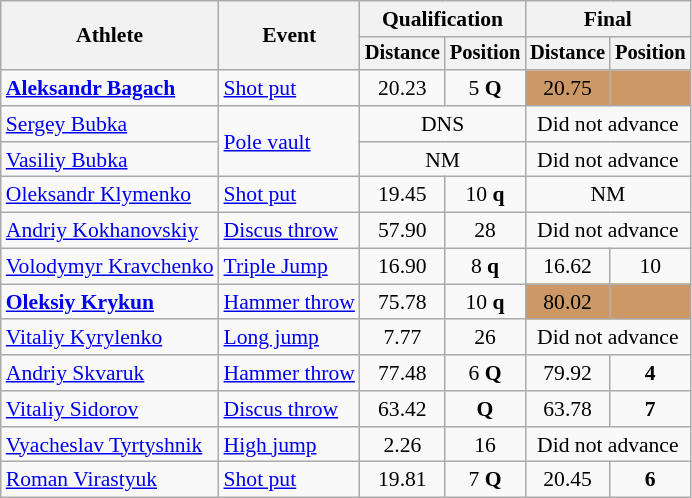<table class=wikitable style="font-size:90%">
<tr>
<th rowspan="2">Athlete</th>
<th rowspan="2">Event</th>
<th colspan="2">Qualification</th>
<th colspan="2">Final</th>
</tr>
<tr style="font-size:95%">
<th>Distance</th>
<th>Position</th>
<th>Distance</th>
<th>Position</th>
</tr>
<tr align=center>
<td align=left><strong><a href='#'>Aleksandr Bagach</a></strong></td>
<td align=left><a href='#'>Shot put</a></td>
<td>20.23</td>
<td>5 <strong>Q</strong></td>
<td align="center" bgcolor='cc9966'>20.75</td>
<td align="center" bgcolor='cc9966'></td>
</tr>
<tr align=center>
<td align=left><a href='#'>Sergey Bubka</a></td>
<td align=left rowspan=2><a href='#'>Pole vault</a></td>
<td colspan=2>DNS</td>
<td colspan=2>Did not advance</td>
</tr>
<tr align=center>
<td align=left><a href='#'>Vasiliy Bubka</a></td>
<td colspan=2>NM</td>
<td colspan=2>Did not advance</td>
</tr>
<tr align=center>
<td align=left><a href='#'>Oleksandr Klymenko</a></td>
<td align=left><a href='#'>Shot put</a></td>
<td>19.45</td>
<td>10 <strong>q</strong></td>
<td colspan=2>NM</td>
</tr>
<tr align=center>
<td align=left><a href='#'>Andriy Kokhanovskiy</a></td>
<td align=left><a href='#'>Discus throw</a></td>
<td>57.90</td>
<td>28</td>
<td colspan=2>Did not advance</td>
</tr>
<tr align=center>
<td align=left><a href='#'>Volodymyr Kravchenko</a></td>
<td align=left><a href='#'>Triple Jump</a></td>
<td>16.90</td>
<td>8 <strong>q</strong></td>
<td>16.62</td>
<td>10</td>
</tr>
<tr align=center>
<td align=left><strong><a href='#'>Oleksiy Krykun</a></strong></td>
<td align=left><a href='#'>Hammer throw</a></td>
<td>75.78</td>
<td>10 <strong>q</strong></td>
<td align="center" bgcolor='cc9966'>80.02</td>
<td align="center" bgcolor='cc9966'></td>
</tr>
<tr align=center>
<td align=left><a href='#'>Vitaliy Kyrylenko</a></td>
<td align=left><a href='#'>Long jump</a></td>
<td>7.77</td>
<td>26</td>
<td colspan=2>Did not advance</td>
</tr>
<tr align=center>
<td align=left><a href='#'>Andriy Skvaruk</a></td>
<td align=left><a href='#'>Hammer throw</a></td>
<td>77.48</td>
<td>6 <strong>Q</strong></td>
<td>79.92</td>
<td><strong>4</strong></td>
</tr>
<tr align=center>
<td align=left><a href='#'>Vitaliy Sidorov</a></td>
<td align=left><a href='#'>Discus throw</a></td>
<td>63.42</td>
<td><strong>Q</strong></td>
<td>63.78</td>
<td><strong>7</strong></td>
</tr>
<tr align=center>
<td align=left><a href='#'>Vyacheslav Tyrtyshnik</a></td>
<td align=left><a href='#'>High jump</a></td>
<td>2.26</td>
<td>16</td>
<td colspan=2>Did not advance</td>
</tr>
<tr align=center>
<td align=left><a href='#'>Roman Virastyuk</a></td>
<td align=left><a href='#'>Shot put</a></td>
<td>19.81</td>
<td>7 <strong>Q</strong></td>
<td>20.45</td>
<td><strong>6</strong></td>
</tr>
</table>
